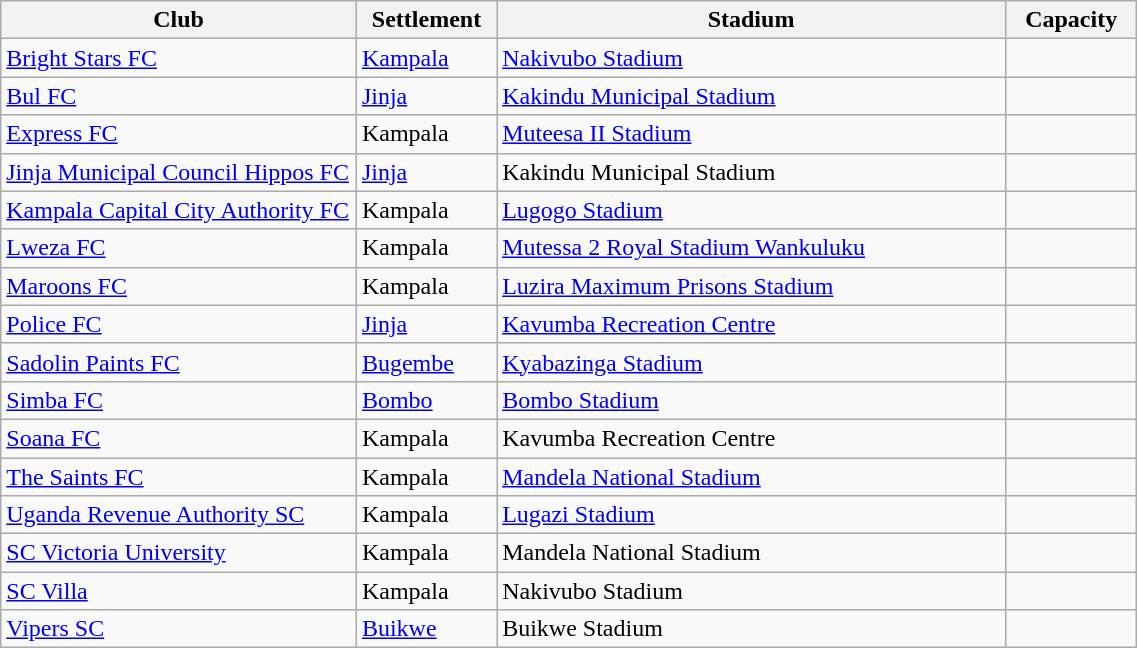<table class="wikitable" style="width:60%; font-size:100%">
<tr>
<th width="400px">Club</th>
<th width="100px">Settlement</th>
<th width="600px">Stadium</th>
<th width="100px">Capacity</th>
</tr>
<tr>
<td><a href='#'>Bright Stars FC</a></td>
<td><a href='#'>Kampala</a></td>
<td><a href='#'>Nakivubo Stadium</a></td>
<td></td>
</tr>
<tr>
<td><a href='#'>Bul FC</a></td>
<td><a href='#'>Jinja</a></td>
<td><a href='#'>Kakindu Municipal Stadium</a></td>
<td></td>
</tr>
<tr>
<td><a href='#'>Express FC</a></td>
<td>Kampala</td>
<td><a href='#'>Muteesa II Stadium</a></td>
<td></td>
</tr>
<tr>
<td><a href='#'>Jinja Municipal Council Hippos FC</a></td>
<td><a href='#'>Jinja</a></td>
<td>Kakindu Municipal Stadium</td>
<td></td>
</tr>
<tr>
<td><a href='#'>Kampala Capital City Authority FC</a></td>
<td>Kampala</td>
<td><a href='#'>Lugogo Stadium</a></td>
<td></td>
</tr>
<tr>
<td><a href='#'>Lweza FC</a></td>
<td>Kampala</td>
<td><a href='#'>Mutessa 2 Royal Stadium Wankuluku</a></td>
<td></td>
</tr>
<tr>
<td><a href='#'>Maroons FC</a></td>
<td>Kampala</td>
<td><a href='#'>Luzira Maximum Prisons Stadium</a></td>
<td></td>
</tr>
<tr>
<td><a href='#'>Police FC</a></td>
<td><a href='#'>Jinja</a></td>
<td><a href='#'>Kavumba Recreation Centre</a></td>
<td></td>
</tr>
<tr>
<td><a href='#'>Sadolin Paints FC</a></td>
<td><a href='#'>Bugembe</a></td>
<td><a href='#'>Kyabazinga Stadium</a></td>
<td></td>
</tr>
<tr>
<td><a href='#'>Simba FC</a></td>
<td><a href='#'>Bombo</a></td>
<td><a href='#'>Bombo Stadium</a></td>
<td></td>
</tr>
<tr>
<td><a href='#'>Soana FC</a></td>
<td>Kampala</td>
<td>Kavumba Recreation Centre</td>
<td></td>
</tr>
<tr>
<td><a href='#'>The Saints FC</a></td>
<td>Kampala</td>
<td><a href='#'>Mandela National Stadium</a></td>
<td></td>
</tr>
<tr>
<td><a href='#'>Uganda Revenue Authority SC</a></td>
<td>Kampala</td>
<td><a href='#'>Lugazi Stadium</a></td>
<td></td>
</tr>
<tr>
<td><a href='#'>SC Victoria University</a></td>
<td>Kampala</td>
<td>Mandela National Stadium</td>
<td></td>
</tr>
<tr>
<td><a href='#'>SC Villa</a></td>
<td>Kampala</td>
<td>Nakivubo Stadium</td>
<td></td>
</tr>
<tr>
<td><a href='#'>Vipers SC</a></td>
<td><a href='#'>Buikwe</a></td>
<td>Buikwe Stadium</td>
<td></td>
</tr>
</table>
